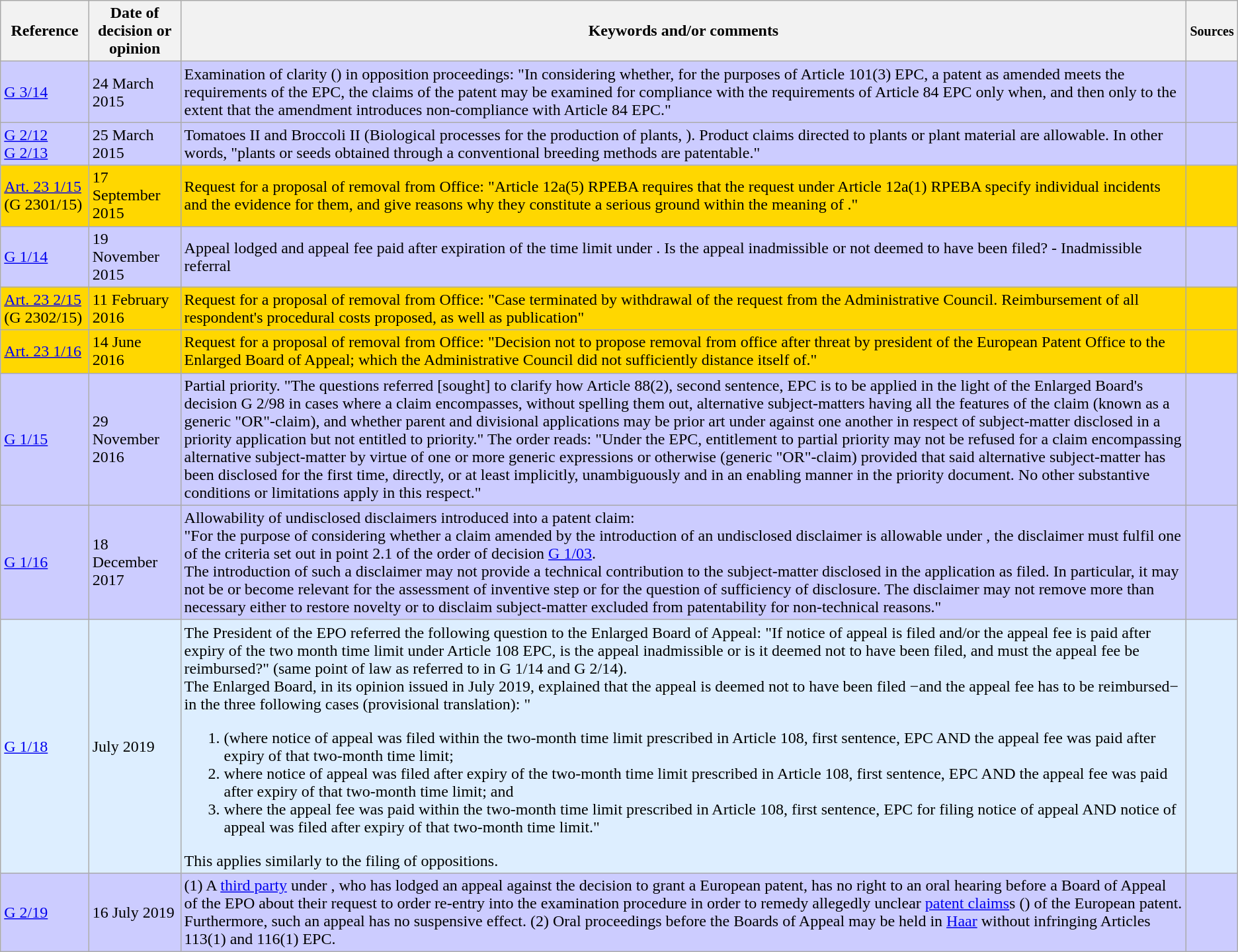<table class="wikitable">
<tr>
<th>Reference</th>
<th>Date of decision or opinion</th>
<th>Keywords and/or comments</th>
<th><small>Sources</small></th>
</tr>
<tr bgcolor="#ccccff">
<td><a href='#'>G 3/14</a></td>
<td>24 March 2015</td>
<td>Examination of clarity () in opposition proceedings: "In considering whether, for the purposes of Article 101(3) EPC, a patent as amended meets the requirements of the EPC, the claims of the patent may be examined for compliance with the requirements of Article 84 EPC only when, and then only to the extent that the amendment introduces non-compliance with Article 84 EPC."</td>
<td></td>
</tr>
<tr bgcolor="#ccccff">
<td><a href='#'>G 2/12</a> <br> <a href='#'>G 2/13</a></td>
<td>25 March 2015</td>
<td>Tomatoes II and Broccoli II (Biological processes for the production of plants, ). Product claims directed to plants or plant material are allowable. In other words, "plants or seeds obtained through a conventional breeding methods are patentable."</td>
<td><br></td>
</tr>
<tr bgcolor="#FFD700">
<td><a href='#'>Art. 23 1/15</a> (G 2301/15)</td>
<td>17 September 2015</td>
<td>Request for a proposal of removal from Office: "Article 12a(5) RPEBA requires that the request under Article 12a(1) RPEBA specify individual incidents and the evidence for them, and give reasons why they constitute a serious ground within the meaning of ."</td>
<td></td>
</tr>
<tr bgcolor="#ccccff">
<td><a href='#'>G 1/14</a></td>
<td>19 November 2015</td>
<td>Appeal lodged and appeal fee paid after expiration of the time limit under . Is the appeal inadmissible or not deemed to have been filed? - Inadmissible referral</td>
<td><br></td>
</tr>
<tr bgcolor="#FFD700">
<td><a href='#'>Art. 23 2/15</a> (G 2302/15)</td>
<td>11 February 2016</td>
<td>Request for a proposal of removal from Office: "Case terminated by withdrawal of the request from the Administrative Council. Reimbursement of all respondent's procedural costs proposed, as well as publication"</td>
<td></td>
</tr>
<tr bgcolor="#FFD700">
<td><a href='#'>Art. 23 1/16</a></td>
<td>14 June 2016</td>
<td>Request for a proposal of removal from Office: "Decision not to propose removal from office after threat by president of the European Patent Office to the Enlarged Board of Appeal; which the Administrative Council did not sufficiently distance itself of."</td>
<td></td>
</tr>
<tr bgcolor="#ccccff">
<td><a href='#'>G 1/15</a></td>
<td>29 November 2016</td>
<td>Partial priority. "The questions referred [sought] to clarify how Article 88(2), second sentence, EPC is to be applied in the light of the Enlarged Board's decision G 2/98 in cases where a claim encompasses, without spelling them out, alternative subject-matters having all the features of the claim (known as a generic "OR"-claim), and whether parent and divisional applications may be prior art under  against one another in respect of subject-matter disclosed in a priority application but not entitled to priority." The order reads: "Under the EPC, entitlement to partial priority may not be refused for a claim encompassing alternative subject-matter by virtue of one or more generic expressions or otherwise (generic "OR"-claim) provided that said alternative subject-matter has been disclosed for the first time, directly, or at least implicitly, unambiguously and in an enabling manner in the priority document. No other substantive conditions or limitations apply in this respect."</td>
<td></td>
</tr>
<tr bgcolor="#ccccff">
<td><a href='#'>G 1/16</a></td>
<td>18 December 2017</td>
<td>Allowability of undisclosed disclaimers introduced into a patent claim:<br>"For the purpose of considering whether a claim amended by the introduction of an undisclosed disclaimer is allowable under , the disclaimer must fulfil one of the criteria set out in point 2.1 of the order of decision <a href='#'>G 1/03</a>.<br>The introduction of such a disclaimer may not provide a technical contribution to the subject-matter disclosed in the application as filed. In particular, it may not be or become relevant for the assessment of inventive step or for the question of sufficiency of disclosure. The disclaimer may not remove more than necessary either to restore novelty or to disclaim subject-matter excluded from patentability for non-technical reasons."</td>
<td></td>
</tr>
<tr bgcolor="#ddeeff">
<td><a href='#'>G 1/18</a></td>
<td>July 2019</td>
<td>The President of the EPO referred the following question to the Enlarged Board of Appeal: "If notice of appeal is filed and/or the appeal fee is paid after expiry of the two month time limit under Article 108 EPC, is the appeal inadmissible or is it deemed not to have been filed, and must the appeal fee be reimbursed?" (same point of law as referred to in G 1/14 and G 2/14).<br>The Enlarged Board, in its opinion issued in July 2019, explained that the appeal is deemed not to have been filed −and the appeal fee has to be reimbursed− in the three following cases (provisional translation): "<ol><li>(where notice of appeal was filed within the two‑month time limit prescribed in Article 108, first sentence, EPC AND the appeal fee was paid after expiry of that two‑month time limit;</li><li>where notice of appeal was filed after expiry of the two‑month time limit prescribed in Article 108, first sentence, EPC AND the appeal fee was paid after expiry of that two‑month time limit; and</li><li>where the appeal fee was paid within the two‑month time limit prescribed in Article 108, first sentence, EPC for filing notice of appeal AND notice of appeal was filed after expiry of that two‑month time limit."</li></ol>This applies similarly to the filing of oppositions.</td>
<td><br><br><br></td>
</tr>
<tr bgcolor="#ccccff">
<td><a href='#'>G 2/19</a></td>
<td>16 July 2019</td>
<td>(1) A <a href='#'>third party</a> under , who has lodged an appeal against the decision to grant a European patent, has no right to an oral hearing before a Board of Appeal of the EPO about their request to order re-entry into the examination procedure in order to remedy allegedly unclear <a href='#'>patent claims</a>s () of the European patent. Furthermore, such an appeal has no suspensive effect. (2) Oral proceedings before the Boards of Appeal may be held in <a href='#'>Haar</a> without infringing Articles 113(1) and 116(1) EPC.</td>
<td><br><br><br><br></td>
</tr>
</table>
